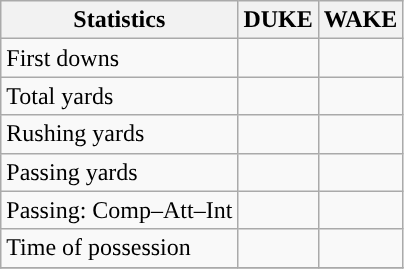<table class="wikitable" style="float: left;">
<tr>
<th>Statistics</th>
<th>DUKE</th>
<th>WAKE</th>
</tr>
<tr>
<td>First downs</td>
<td></td>
<td></td>
</tr>
<tr>
<td>Total yards</td>
<td></td>
<td></td>
</tr>
<tr>
<td>Rushing yards</td>
<td></td>
<td></td>
</tr>
<tr>
<td>Passing yards</td>
<td></td>
<td></td>
</tr>
<tr>
<td>Passing: Comp–Att–Int</td>
<td></td>
<td></td>
</tr>
<tr>
<td>Time of possession</td>
<td></td>
<td></td>
</tr>
<tr>
</tr>
</table>
